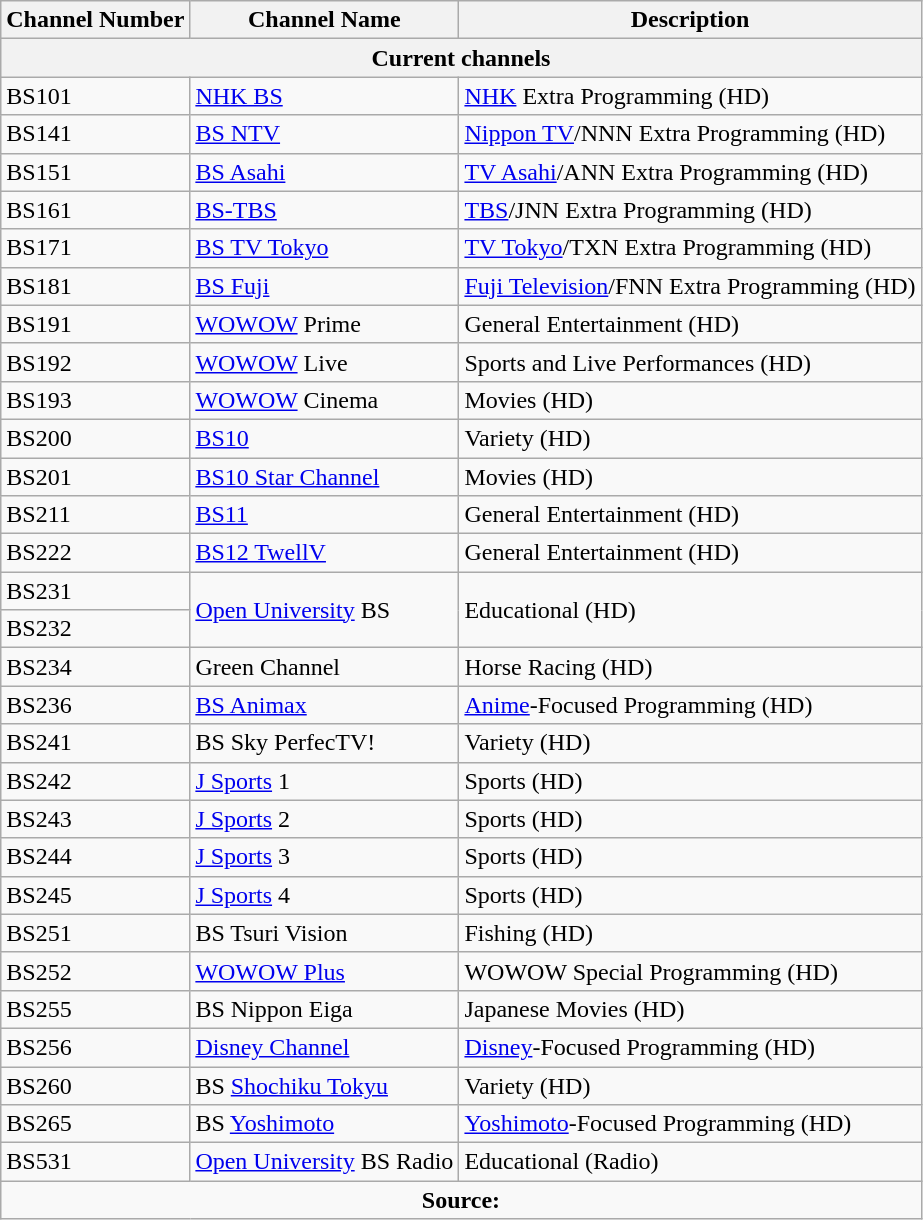<table class="wikitable sortable">
<tr>
<th>Channel Number</th>
<th>Channel Name</th>
<th>Description</th>
</tr>
<tr>
<th colspan=3>Current channels</th>
</tr>
<tr>
<td>BS101</td>
<td><a href='#'>NHK BS</a></td>
<td><a href='#'>NHK</a> Extra Programming (HD)</td>
</tr>
<tr>
<td>BS141</td>
<td><a href='#'>BS NTV</a></td>
<td><a href='#'>Nippon TV</a>/NNN Extra Programming (HD)</td>
</tr>
<tr>
<td>BS151</td>
<td><a href='#'>BS Asahi</a></td>
<td><a href='#'>TV Asahi</a>/ANN Extra Programming (HD)</td>
</tr>
<tr>
<td>BS161</td>
<td><a href='#'>BS-TBS</a></td>
<td><a href='#'>TBS</a>/JNN Extra Programming (HD)</td>
</tr>
<tr>
<td>BS171</td>
<td><a href='#'>BS TV Tokyo</a></td>
<td><a href='#'>TV Tokyo</a>/TXN Extra Programming (HD)</td>
</tr>
<tr>
<td>BS181</td>
<td><a href='#'>BS Fuji</a></td>
<td><a href='#'>Fuji Television</a>/FNN Extra Programming (HD)</td>
</tr>
<tr>
<td>BS191</td>
<td><a href='#'>WOWOW</a> Prime</td>
<td>General Entertainment (HD)</td>
</tr>
<tr>
<td>BS192</td>
<td><a href='#'>WOWOW</a> Live</td>
<td>Sports and Live Performances (HD)</td>
</tr>
<tr>
<td>BS193</td>
<td><a href='#'>WOWOW</a> Cinema</td>
<td>Movies (HD)</td>
</tr>
<tr>
<td>BS200</td>
<td><a href='#'>BS10</a></td>
<td>Variety (HD)</td>
</tr>
<tr>
<td>BS201</td>
<td><a href='#'>BS10 Star Channel</a></td>
<td>Movies (HD)</td>
</tr>
<tr>
<td>BS211</td>
<td><a href='#'>BS11</a></td>
<td>General Entertainment (HD)</td>
</tr>
<tr>
<td>BS222</td>
<td><a href='#'>BS12 TwellV</a></td>
<td>General Entertainment (HD)</td>
</tr>
<tr>
<td>BS231</td>
<td rowspan="2"><a href='#'>Open University</a> BS</td>
<td rowspan="2">Educational (HD)</td>
</tr>
<tr>
<td>BS232</td>
</tr>
<tr>
<td>BS234</td>
<td>Green Channel</td>
<td>Horse Racing (HD)</td>
</tr>
<tr>
<td>BS236</td>
<td><a href='#'>BS Animax</a></td>
<td><a href='#'>Anime</a>-Focused Programming (HD)</td>
</tr>
<tr>
<td>BS241</td>
<td>BS Sky PerfecTV!</td>
<td>Variety (HD)</td>
</tr>
<tr>
<td>BS242</td>
<td><a href='#'>J Sports</a> 1</td>
<td>Sports (HD)</td>
</tr>
<tr>
<td>BS243</td>
<td><a href='#'>J Sports</a> 2</td>
<td>Sports (HD)</td>
</tr>
<tr>
<td>BS244</td>
<td><a href='#'>J Sports</a> 3</td>
<td>Sports (HD)</td>
</tr>
<tr>
<td>BS245</td>
<td><a href='#'>J Sports</a> 4</td>
<td>Sports (HD)</td>
</tr>
<tr>
<td>BS251</td>
<td>BS Tsuri Vision</td>
<td>Fishing (HD)</td>
</tr>
<tr>
<td>BS252</td>
<td><a href='#'>WOWOW Plus</a></td>
<td>WOWOW Special Programming (HD)</td>
</tr>
<tr>
<td>BS255</td>
<td>BS Nippon Eiga</td>
<td>Japanese Movies (HD)</td>
</tr>
<tr>
<td>BS256</td>
<td><a href='#'>Disney Channel</a></td>
<td><a href='#'>Disney</a>-Focused Programming (HD)</td>
</tr>
<tr>
<td>BS260</td>
<td>BS <a href='#'>Shochiku Tokyu</a></td>
<td>Variety (HD)</td>
</tr>
<tr>
<td>BS265</td>
<td>BS <a href='#'>Yoshimoto</a></td>
<td><a href='#'>Yoshimoto</a>-Focused Programming (HD)</td>
</tr>
<tr>
<td>BS531</td>
<td><a href='#'>Open University</a> BS Radio</td>
<td>Educational (Radio)</td>
</tr>
<tr>
<td colspan="3" style="text-align: center;"><strong>Source:</strong></td>
</tr>
</table>
